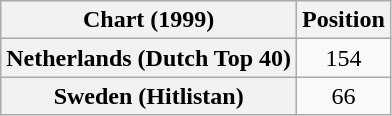<table class="wikitable plainrowheaders" style="text-align:center">
<tr>
<th>Chart (1999)</th>
<th>Position</th>
</tr>
<tr>
<th scope="row">Netherlands (Dutch Top 40)</th>
<td>154</td>
</tr>
<tr>
<th scope="row">Sweden (Hitlistan)</th>
<td>66</td>
</tr>
</table>
